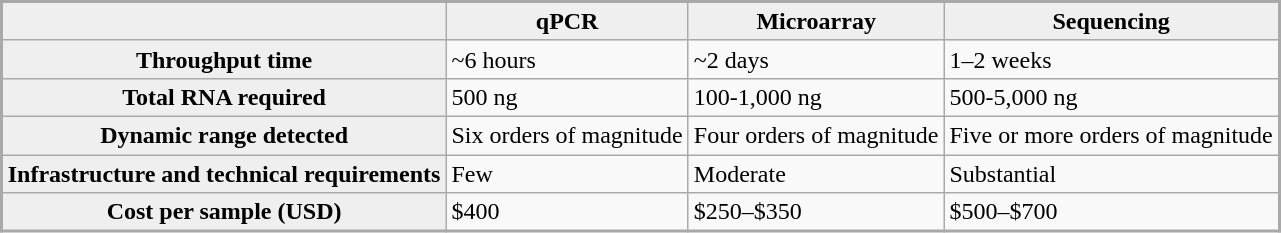<table class="wikitable" style="border: 2px solid darkgray;">
<tr>
<th scope="col" style="background:#efefef;" style="text-align: left"></th>
<th scope="col" style="background:#efefef;">qPCR</th>
<th scope="col" style="background:#efefef;">Microarray</th>
<th scope="col" style="background:#efefef;">Sequencing</th>
</tr>
<tr>
<th scope="row" style="background:#efefef;" style="text-align: left">Throughput time</th>
<td>~6 hours</td>
<td>~2 days</td>
<td>1–2 weeks</td>
</tr>
<tr>
<th scope="row" style="background:#efefef;" style="text-align: left">Total RNA required</th>
<td>500 ng</td>
<td>100-1,000 ng</td>
<td>500-5,000 ng</td>
</tr>
<tr>
<th scope="row" style="background:#efefef;" style="text-align: left">Dynamic range detected</th>
<td>Six orders of magnitude</td>
<td>Four orders of magnitude</td>
<td>Five or more orders of magnitude</td>
</tr>
<tr>
<th scope="row" style="background:#efefef;" style="text-align: left">Infrastructure and technical requirements</th>
<td>Few</td>
<td>Moderate</td>
<td>Substantial</td>
</tr>
<tr>
<th scope="row" style="background:#efefef;" style="text-align: left">Cost per sample (USD)</th>
<td>$400</td>
<td>$250–$350</td>
<td>$500–$700</td>
</tr>
</table>
